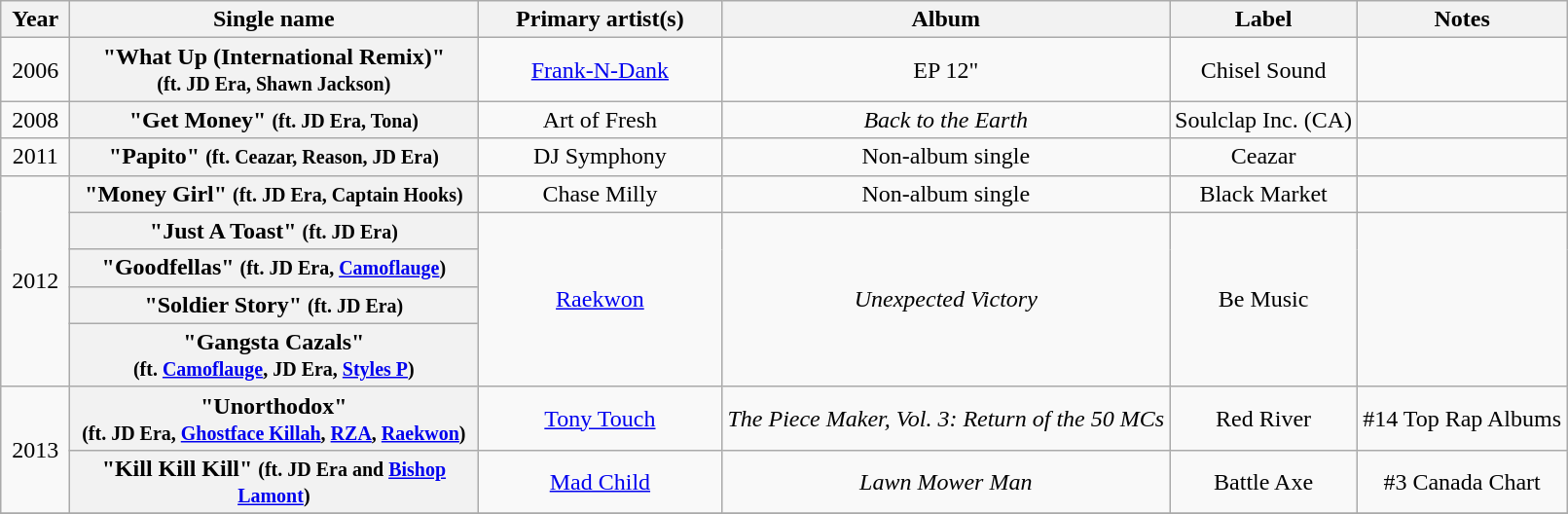<table class="wikitable plainrowheaders" style="text-align:center;">
<tr>
<th scope="col" rowspan="1" style="width:2.5em;">Year</th>
<th scope="col" rowspan="1" style="width:17em;">Single name</th>
<th scope="col" rowspan="1" style="width:10em;">Primary artist(s)</th>
<th scope="col" rowspan="1">Album</th>
<th scope="col" rowspan="1">Label</th>
<th scope="col" rowspan="1">Notes</th>
</tr>
<tr>
<td rowspan="1">2006</td>
<th scope="row">"What Up (International Remix)"<br><small>(ft. JD Era, Shawn Jackson)</small></th>
<td><a href='#'>Frank-N-Dank</a></td>
<td>EP 12"</td>
<td>Chisel Sound</td>
<td></td>
</tr>
<tr>
<td rowspan="1">2008</td>
<th scope="row">"Get Money" <small>(ft. JD Era, Tona)</small></th>
<td>Art of Fresh</td>
<td><em>Back to the Earth</em></td>
<td>Soulclap Inc. (CA)</td>
<td></td>
</tr>
<tr>
<td rowspan="1">2011</td>
<th scope="row">"Papito" <small>(ft. Ceazar, Reason, JD Era)</small></th>
<td>DJ Symphony</td>
<td>Non-album single</td>
<td>Ceazar</td>
<td></td>
</tr>
<tr>
<td rowspan="5">2012</td>
<th scope="row">"Money Girl" <small>(ft. JD Era, Captain Hooks)</small></th>
<td>Chase Milly</td>
<td>Non-album single</td>
<td>Black Market</td>
<td></td>
</tr>
<tr>
<th scope="row">"Just A Toast" <small>(ft. JD Era)</small></th>
<td rowspan="4"><a href='#'>Raekwon</a></td>
<td rowspan="4"><em>Unexpected Victory</em></td>
<td rowspan="4">Be Music</td>
<td rowspan="4"></td>
</tr>
<tr>
<th scope="row">"Goodfellas" <small>(ft. JD Era, <a href='#'>Camoflauge</a>)</small></th>
</tr>
<tr>
<th scope="row">"Soldier Story" <small>(ft. JD Era)</small></th>
</tr>
<tr>
<th scope="row">"Gangsta Cazals"<br><small>(ft. <a href='#'>Camoflauge</a>, JD Era, <a href='#'>Styles P</a>)</small></th>
</tr>
<tr>
<td rowspan="2">2013</td>
<th scope="row">"Unorthodox"<br><small>(ft. JD Era, <a href='#'>Ghostface Killah</a>, <a href='#'>RZA</a>, <a href='#'>Raekwon</a>)</small></th>
<td><a href='#'>Tony Touch</a></td>
<td><em>The Piece Maker, Vol. 3: Return of the 50 MCs</em></td>
<td>Red River</td>
<td>#14 Top Rap Albums</td>
</tr>
<tr>
<th scope="row">"Kill Kill Kill" <small>(ft. JD Era and <a href='#'>Bishop Lamont</a>)</small></th>
<td><a href='#'>Mad Child</a></td>
<td><em>Lawn Mower Man</em></td>
<td>Battle Axe</td>
<td>#3 Canada Chart</td>
</tr>
<tr>
</tr>
</table>
